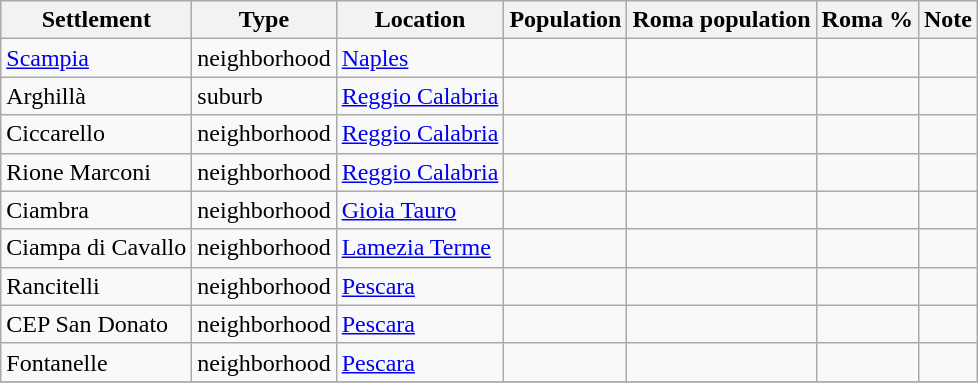<table class="wikitable">
<tr>
<th>Settlement</th>
<th>Type</th>
<th>Location</th>
<th>Population</th>
<th>Roma population</th>
<th>Roma %</th>
<th>Note</th>
</tr>
<tr>
<td><a href='#'>Scampia</a></td>
<td>neighborhood</td>
<td><a href='#'>Naples</a></td>
<td></td>
<td></td>
<td></td>
</tr>
<tr>
<td>Arghillà</td>
<td>suburb</td>
<td><a href='#'>Reggio Calabria</a></td>
<td></td>
<td></td>
<td></td>
<td></td>
</tr>
<tr>
<td>Ciccarello</td>
<td>neighborhood</td>
<td><a href='#'>Reggio Calabria</a></td>
<td></td>
<td></td>
<td></td>
<td></td>
</tr>
<tr>
<td>Rione Marconi</td>
<td>neighborhood</td>
<td><a href='#'>Reggio Calabria</a></td>
<td></td>
<td></td>
<td></td>
<td></td>
</tr>
<tr>
<td>Ciambra</td>
<td>neighborhood</td>
<td><a href='#'>Gioia Tauro</a></td>
<td></td>
<td></td>
<td></td>
<td></td>
</tr>
<tr>
<td>Ciampa di Cavallo</td>
<td>neighborhood</td>
<td><a href='#'>Lamezia Terme</a></td>
<td></td>
<td></td>
<td></td>
<td></td>
</tr>
<tr>
<td>Rancitelli</td>
<td>neighborhood</td>
<td><a href='#'>Pescara</a></td>
<td></td>
<td></td>
<td></td>
<td></td>
</tr>
<tr>
<td>CEP San Donato</td>
<td>neighborhood</td>
<td><a href='#'>Pescara</a></td>
<td></td>
<td></td>
<td></td>
<td></td>
</tr>
<tr>
<td>Fontanelle</td>
<td>neighborhood</td>
<td><a href='#'>Pescara</a></td>
<td></td>
<td></td>
<td></td>
<td></td>
</tr>
<tr>
</tr>
</table>
